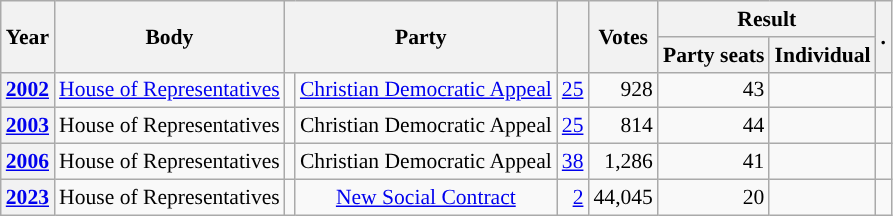<table class="wikitable plainrowheaders sortable" border=2 cellpadding=4 cellspacing=0 style="border: 1px #aaa solid; font-size: 90%; text-align:center;">
<tr>
<th scope="col" rowspan=2>Year</th>
<th scope="col" rowspan=2>Body</th>
<th scope="col" colspan=2 rowspan=2>Party</th>
<th scope="col" rowspan=2></th>
<th scope="col" rowspan=2>Votes</th>
<th scope="colgroup" colspan=2>Result</th>
<th scope="col" rowspan=2 class="unsortable">.</th>
</tr>
<tr>
<th scope="col">Party seats</th>
<th scope="col">Individual</th>
</tr>
<tr>
<th scope="row"><a href='#'>2002</a></th>
<td><a href='#'>House of Representatives</a></td>
<td style="background-color:"></td>
<td><a href='#'>Christian Democratic Appeal</a></td>
<td style=text-align:right><a href='#'>25</a></td>
<td style=text-align:right>928</td>
<td style=text-align:right>43</td>
<td></td>
<td></td>
</tr>
<tr>
<th scope="row"><a href='#'>2003</a></th>
<td>House of Representatives</td>
<td style="background-color:"></td>
<td>Christian Democratic Appeal</td>
<td style=text-align:right><a href='#'>25</a></td>
<td style=text-align:right>814</td>
<td style=text-align:right>44</td>
<td></td>
<td></td>
</tr>
<tr>
<th scope="row"><a href='#'>2006</a></th>
<td>House of Representatives</td>
<td style="background-color:"></td>
<td>Christian Democratic Appeal</td>
<td style=text-align:right><a href='#'>38</a></td>
<td style=text-align:right>1,286</td>
<td style=text-align:right>41</td>
<td></td>
<td></td>
</tr>
<tr>
<th scope="row"><a href='#'>2023</a></th>
<td>House of Representatives</td>
<td style="background-color:"></td>
<td><a href='#'>New Social Contract</a></td>
<td style=text-align:right><a href='#'>2</a></td>
<td style=text-align:right>44,045</td>
<td style=text-align:right>20</td>
<td></td>
<td></td>
</tr>
</table>
